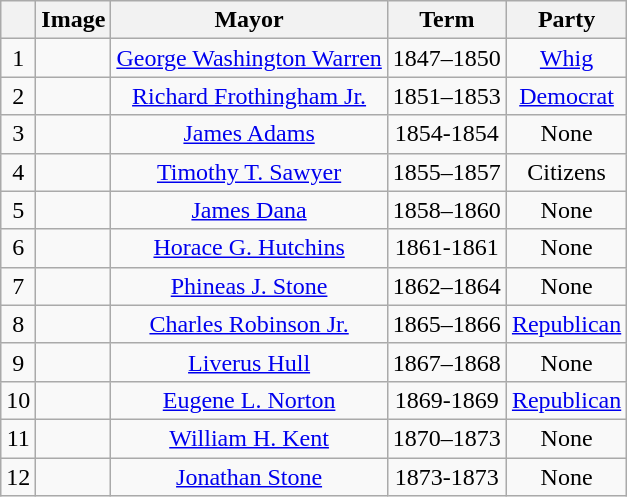<table class=wikitable style="text-align:center">
<tr>
<th></th>
<th>Image</th>
<th>Mayor</th>
<th>Term</th>
<th>Party</th>
</tr>
<tr>
<td>1</td>
<td></td>
<td><a href='#'>George Washington Warren</a></td>
<td>1847–1850</td>
<td><a href='#'>Whig</a></td>
</tr>
<tr>
<td>2</td>
<td></td>
<td><a href='#'>Richard Frothingham Jr.</a></td>
<td>1851–1853</td>
<td><a href='#'>Democrat</a></td>
</tr>
<tr>
<td>3</td>
<td></td>
<td><a href='#'>James Adams</a></td>
<td>1854-1854</td>
<td>None</td>
</tr>
<tr>
<td>4</td>
<td></td>
<td><a href='#'>Timothy T. Sawyer</a></td>
<td>1855–1857</td>
<td>Citizens</td>
</tr>
<tr>
<td>5</td>
<td></td>
<td><a href='#'>James Dana</a></td>
<td>1858–1860</td>
<td>None</td>
</tr>
<tr>
<td>6</td>
<td></td>
<td><a href='#'>Horace G. Hutchins</a></td>
<td>1861-1861</td>
<td>None</td>
</tr>
<tr>
<td>7</td>
<td></td>
<td><a href='#'>Phineas J. Stone</a></td>
<td>1862–1864</td>
<td>None</td>
</tr>
<tr>
<td>8</td>
<td></td>
<td><a href='#'>Charles Robinson Jr.</a></td>
<td>1865–1866</td>
<td><a href='#'>Republican</a></td>
</tr>
<tr>
<td>9</td>
<td></td>
<td><a href='#'>Liverus Hull</a></td>
<td>1867–1868</td>
<td>None</td>
</tr>
<tr>
<td>10</td>
<td></td>
<td><a href='#'>Eugene L. Norton</a></td>
<td>1869-1869</td>
<td><a href='#'>Republican</a></td>
</tr>
<tr>
<td>11</td>
<td></td>
<td><a href='#'>William H. Kent</a></td>
<td>1870–1873</td>
<td>None</td>
</tr>
<tr>
<td>12</td>
<td></td>
<td><a href='#'>Jonathan Stone</a></td>
<td>1873-1873</td>
<td>None</td>
</tr>
</table>
